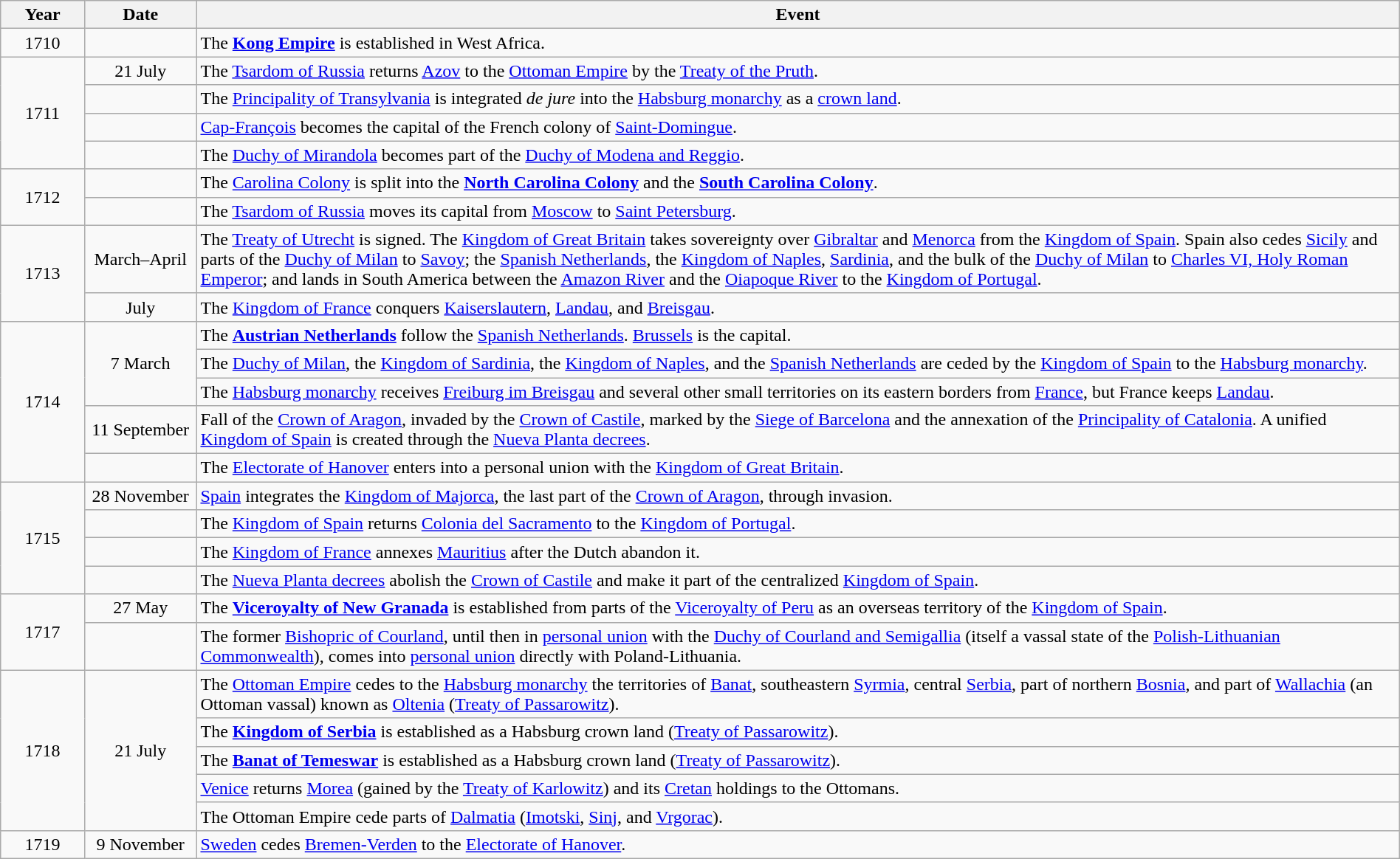<table class=wikitable style="width:100%;">
<tr>
<th style="width:6%">Year</th>
<th style="width:8%">Date</th>
<th style="width:86%">Event</th>
</tr>
<tr>
<td align=center>1710</td>
<td></td>
<td>The <strong><a href='#'>Kong Empire</a></strong> is established in West Africa.</td>
</tr>
<tr>
<td rowspan=4 align=center>1711</td>
<td align=center>21 July</td>
<td>The <a href='#'>Tsardom of Russia</a> returns <a href='#'>Azov</a> to the <a href='#'>Ottoman Empire</a> by the <a href='#'>Treaty of the Pruth</a>.</td>
</tr>
<tr>
<td></td>
<td>The <a href='#'>Principality of Transylvania</a> is integrated <em>de jure</em> into the <a href='#'>Habsburg monarchy</a> as a <a href='#'>crown land</a>.</td>
</tr>
<tr>
<td></td>
<td><a href='#'>Cap-François</a> becomes the capital of the French colony of <a href='#'>Saint-Domingue</a>.</td>
</tr>
<tr>
<td></td>
<td>The <a href='#'>Duchy of Mirandola</a> becomes part of the <a href='#'>Duchy of Modena and Reggio</a>.</td>
</tr>
<tr>
<td rowspan=2 align=center>1712</td>
<td></td>
<td>The <a href='#'>Carolina Colony</a> is split into the <strong><a href='#'>North Carolina Colony</a></strong> and the <strong><a href='#'>South Carolina Colony</a></strong>.</td>
</tr>
<tr>
<td></td>
<td>The <a href='#'>Tsardom of Russia</a> moves its capital from <a href='#'>Moscow</a> to <a href='#'>Saint Petersburg</a>.</td>
</tr>
<tr>
<td rowspan=2 align=center>1713</td>
<td align=center>March–April</td>
<td>The <a href='#'>Treaty of Utrecht</a> is signed. The <a href='#'>Kingdom of Great Britain</a> takes sovereignty over <a href='#'>Gibraltar</a> and <a href='#'>Menorca</a> from the <a href='#'>Kingdom of Spain</a>. Spain also cedes <a href='#'>Sicily</a> and parts of the <a href='#'>Duchy of Milan</a> to <a href='#'>Savoy</a>; the <a href='#'>Spanish Netherlands</a>, the <a href='#'>Kingdom of Naples</a>, <a href='#'>Sardinia</a>, and the bulk of the <a href='#'>Duchy of Milan</a> to <a href='#'>Charles VI, Holy Roman Emperor</a>; and lands in South America between the <a href='#'>Amazon River</a> and the <a href='#'>Oiapoque River</a> to the <a href='#'>Kingdom of Portugal</a>.</td>
</tr>
<tr>
<td align=center>July</td>
<td>The <a href='#'>Kingdom of France</a> conquers <a href='#'>Kaiserslautern</a>, <a href='#'>Landau</a>, and <a href='#'>Breisgau</a>.</td>
</tr>
<tr>
<td rowspan=5 align=center>1714</td>
<td rowspan=3 align=center>7 March</td>
<td>The <strong><a href='#'>Austrian Netherlands</a></strong> follow the <a href='#'>Spanish Netherlands</a>. <a href='#'>Brussels</a> is the capital.</td>
</tr>
<tr>
<td>The <a href='#'>Duchy of Milan</a>, the <a href='#'>Kingdom of Sardinia</a>, the <a href='#'>Kingdom of Naples</a>, and the <a href='#'>Spanish Netherlands</a> are ceded by the <a href='#'>Kingdom of Spain</a> to the <a href='#'>Habsburg monarchy</a>.</td>
</tr>
<tr>
<td>The <a href='#'>Habsburg monarchy</a> receives <a href='#'>Freiburg im Breisgau</a> and several other small territories on its eastern borders from <a href='#'>France</a>, but France keeps <a href='#'>Landau</a>.</td>
</tr>
<tr>
<td align=center>11 September</td>
<td>Fall of the <a href='#'>Crown of Aragon</a>, invaded by the <a href='#'>Crown of Castile</a>, marked by the <a href='#'>Siege of Barcelona</a> and the annexation of the <a href='#'>Principality of Catalonia</a>. A unified <a href='#'>Kingdom of Spain</a> is created through the <a href='#'>Nueva Planta decrees</a>.</td>
</tr>
<tr>
<td></td>
<td>The <a href='#'>Electorate of Hanover</a> enters into a personal union with the <a href='#'>Kingdom of Great Britain</a>.</td>
</tr>
<tr>
<td rowspan=4 align=center>1715</td>
<td align=center>28 November</td>
<td><a href='#'>Spain</a> integrates the <a href='#'>Kingdom of Majorca</a>, the last part of the <a href='#'>Crown of Aragon</a>, through invasion.</td>
</tr>
<tr>
<td></td>
<td>The <a href='#'>Kingdom of Spain</a> returns <a href='#'>Colonia del Sacramento</a> to the <a href='#'>Kingdom of Portugal</a>.</td>
</tr>
<tr>
<td></td>
<td>The <a href='#'>Kingdom of France</a> annexes <a href='#'>Mauritius</a> after the Dutch abandon it.</td>
</tr>
<tr>
<td></td>
<td>The <a href='#'>Nueva Planta decrees</a> abolish the <a href='#'>Crown of Castile</a> and make it part of the centralized <a href='#'>Kingdom of Spain</a>.</td>
</tr>
<tr>
<td rowspan=2 align=center>1717</td>
<td align=center>27 May</td>
<td>The <strong><a href='#'>Viceroyalty of New Granada</a></strong> is established from parts of the <a href='#'>Viceroyalty of Peru</a> as an overseas territory of the <a href='#'>Kingdom of Spain</a>.</td>
</tr>
<tr>
<td></td>
<td>The former <a href='#'>Bishopric of Courland</a>, until then in <a href='#'>personal union</a> with the <a href='#'>Duchy of Courland and Semigallia</a> (itself a vassal state of the <a href='#'>Polish-Lithuanian Commonwealth</a>), comes into <a href='#'>personal union</a> directly with Poland-Lithuania.</td>
</tr>
<tr>
<td rowspan=5 align=center>1718</td>
<td rowspan=5 align=center>21 July</td>
<td>The <a href='#'>Ottoman Empire</a> cedes to the <a href='#'>Habsburg monarchy</a> the territories of <a href='#'>Banat</a>, southeastern <a href='#'>Syrmia</a>, central <a href='#'>Serbia</a>, part of northern <a href='#'>Bosnia</a>, and part of <a href='#'>Wallachia</a> (an Ottoman vassal) known as <a href='#'>Oltenia</a> (<a href='#'>Treaty of Passarowitz</a>).</td>
</tr>
<tr>
<td>The <strong><a href='#'>Kingdom of Serbia</a></strong> is established as a Habsburg crown land (<a href='#'>Treaty of Passarowitz</a>).</td>
</tr>
<tr>
<td>The <strong><a href='#'>Banat of Temeswar</a></strong> is established as a Habsburg crown land (<a href='#'>Treaty of Passarowitz</a>).</td>
</tr>
<tr>
<td><a href='#'>Venice</a> returns <a href='#'>Morea</a> (gained by the <a href='#'>Treaty of Karlowitz</a>) and its <a href='#'>Cretan</a> holdings to the Ottomans.</td>
</tr>
<tr>
<td>The Ottoman Empire cede parts of <a href='#'>Dalmatia</a> (<a href='#'>Imotski</a>, <a href='#'>Sinj</a>, and <a href='#'>Vrgorac</a>).</td>
</tr>
<tr>
<td align=center>1719</td>
<td align=center>9 November</td>
<td><a href='#'>Sweden</a> cedes <a href='#'>Bremen-Verden</a> to the <a href='#'>Electorate of Hanover</a>.</td>
</tr>
</table>
